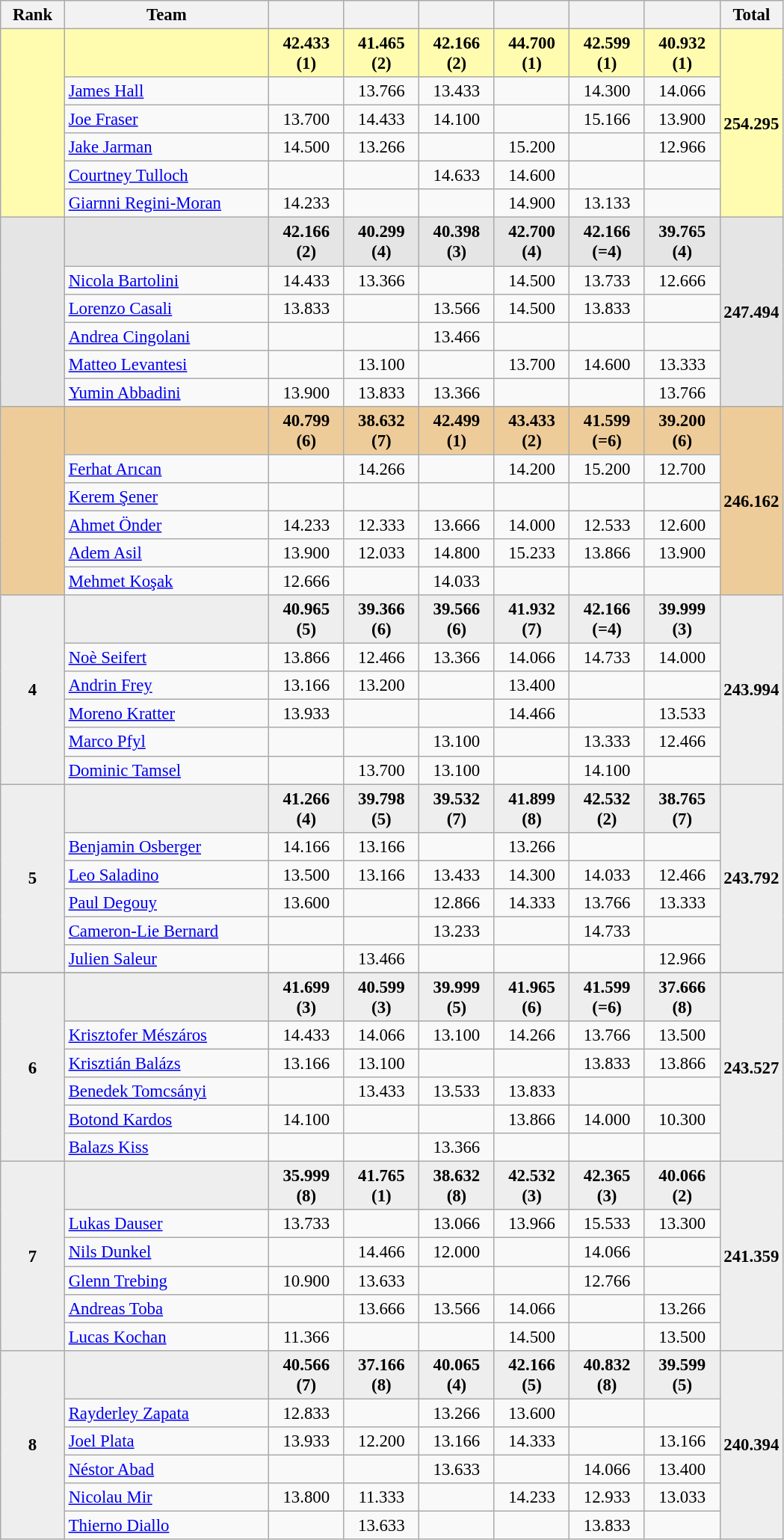<table style="text-align:center; font-size:95%" class="wikitable sortable">
<tr>
<th scope="col" style="width:50px;">Rank</th>
<th scope="col" style="width:175px;">Team</th>
<th scope="col" style="width:60px;"></th>
<th scope="col" style="width:60px;"></th>
<th scope="col" style="width:60px;"></th>
<th scope="col" style="width:60px;"></th>
<th scope="col" style="width:60px;"></th>
<th scope="col" style="width:60px;"></th>
<th>Total</th>
</tr>
<tr style="background:#fffcaf;">
<td rowspan="6"><strong></strong></td>
<td style="text-align:left;"><strong></strong></td>
<td><strong>42.433 (1)</strong></td>
<td><strong>41.465 (2)</strong></td>
<td><strong>42.166 (2)</strong></td>
<td><strong>44.700 (1)</strong></td>
<td><strong>42.599 (1)</strong></td>
<td><strong>40.932 (1)</strong></td>
<td rowspan="6"><strong>254.295</strong></td>
</tr>
<tr>
<td style="text-align:left;"><a href='#'>James Hall</a></td>
<td></td>
<td>13.766</td>
<td>13.433</td>
<td></td>
<td>14.300</td>
<td>14.066</td>
</tr>
<tr>
<td style="text-align:left;"><a href='#'>Joe Fraser</a></td>
<td>13.700</td>
<td>14.433</td>
<td>14.100</td>
<td></td>
<td>15.166</td>
<td>13.900</td>
</tr>
<tr>
<td style="text-align:left;"><a href='#'>Jake Jarman</a></td>
<td>14.500</td>
<td>13.266</td>
<td></td>
<td>15.200</td>
<td></td>
<td>12.966</td>
</tr>
<tr>
<td style="text-align:left;"><a href='#'>Courtney Tulloch</a></td>
<td></td>
<td></td>
<td>14.633</td>
<td>14.600</td>
<td></td>
<td></td>
</tr>
<tr>
<td style="text-align:left;"><a href='#'>Giarnni Regini-Moran</a></td>
<td>14.233</td>
<td></td>
<td></td>
<td>14.900</td>
<td>13.133</td>
<td></td>
</tr>
<tr style="background:#e5e5e5;">
<td rowspan="6"><strong></strong></td>
<td style="text-align:left;"><strong></strong></td>
<td><strong>42.166 (2)</strong></td>
<td><strong>40.299 (4)</strong></td>
<td><strong>40.398 (3)</strong></td>
<td><strong>42.700 (4)</strong></td>
<td><strong>42.166 (=4)</strong></td>
<td><strong>39.765 (4)</strong></td>
<td rowspan="6"><strong>247.494</strong></td>
</tr>
<tr>
<td style="text-align:left;"><a href='#'>Nicola Bartolini</a></td>
<td>14.433</td>
<td>13.366</td>
<td></td>
<td>14.500</td>
<td>13.733</td>
<td>12.666</td>
</tr>
<tr>
<td style="text-align:left;"><a href='#'>Lorenzo Casali</a></td>
<td>13.833</td>
<td></td>
<td>13.566</td>
<td>14.500</td>
<td>13.833</td>
<td></td>
</tr>
<tr>
<td style="text-align:left;"><a href='#'>Andrea Cingolani</a></td>
<td></td>
<td></td>
<td>13.466</td>
<td></td>
<td></td>
<td></td>
</tr>
<tr>
<td style="text-align:left;"><a href='#'>Matteo Levantesi</a></td>
<td></td>
<td>13.100</td>
<td></td>
<td>13.700</td>
<td>14.600</td>
<td>13.333</td>
</tr>
<tr>
<td style="text-align:left;"><a href='#'>Yumin Abbadini</a></td>
<td>13.900</td>
<td>13.833</td>
<td>13.366</td>
<td></td>
<td></td>
<td>13.766</td>
</tr>
<tr style="background:#ec9;">
<td rowspan="6"><strong></strong></td>
<td style="text-align:left;"><strong></strong></td>
<td><strong>40.799 (6)</strong></td>
<td><strong>38.632 (7)</strong></td>
<td><strong>42.499 (1)</strong></td>
<td><strong>43.433 (2)</strong></td>
<td><strong>41.599 (=6)</strong></td>
<td><strong>39.200 (6)</strong></td>
<td rowspan="6"><strong>246.162</strong></td>
</tr>
<tr>
<td style="text-align:left;"><a href='#'>Ferhat Arıcan</a></td>
<td></td>
<td>14.266</td>
<td></td>
<td>14.200</td>
<td>15.200</td>
<td>12.700</td>
</tr>
<tr>
<td style="text-align:left;"><a href='#'>Kerem Şener</a></td>
<td></td>
<td></td>
<td></td>
<td></td>
<td></td>
<td></td>
</tr>
<tr>
<td style="text-align:left;"><a href='#'>Ahmet Önder</a></td>
<td>14.233</td>
<td>12.333</td>
<td>13.666</td>
<td>14.000</td>
<td>12.533</td>
<td>12.600</td>
</tr>
<tr>
<td style="text-align:left;"><a href='#'>Adem Asil</a></td>
<td>13.900</td>
<td>12.033</td>
<td>14.800</td>
<td>15.233</td>
<td>13.866</td>
<td>13.900</td>
</tr>
<tr>
<td style="text-align:left;"><a href='#'>Mehmet Koşak</a></td>
<td>12.666</td>
<td></td>
<td>14.033</td>
<td></td>
<td></td>
<td></td>
</tr>
<tr style="background:#eee;">
<td rowspan="6"><strong>4</strong></td>
<td style="text-align:left;"><strong></strong></td>
<td><strong>40.965 (5)</strong></td>
<td><strong>39.366 (6)</strong></td>
<td><strong>39.566 (6)</strong></td>
<td><strong>41.932 (7)</strong></td>
<td><strong>42.166 (=4)</strong></td>
<td><strong>39.999 (3)</strong></td>
<td rowspan="6"><strong>243.994</strong></td>
</tr>
<tr>
<td style="text-align:left;"><a href='#'>Noè Seifert</a></td>
<td>13.866</td>
<td>12.466</td>
<td>13.366</td>
<td>14.066</td>
<td>14.733</td>
<td>14.000</td>
</tr>
<tr>
<td style="text-align:left;"><a href='#'>Andrin Frey</a></td>
<td>13.166</td>
<td>13.200</td>
<td></td>
<td>13.400</td>
<td></td>
<td></td>
</tr>
<tr>
<td style="text-align:left;"><a href='#'>Moreno Kratter</a></td>
<td>13.933</td>
<td></td>
<td></td>
<td>14.466</td>
<td></td>
<td>13.533</td>
</tr>
<tr>
<td style="text-align:left;"><a href='#'>Marco Pfyl</a></td>
<td></td>
<td></td>
<td>13.100</td>
<td></td>
<td>13.333</td>
<td>12.466</td>
</tr>
<tr>
<td style="text-align:left;"><a href='#'>Dominic Tamsel</a></td>
<td></td>
<td>13.700</td>
<td>13.100</td>
<td></td>
<td>14.100</td>
<td></td>
</tr>
<tr style="background:#eee;">
<td rowspan="6"><strong>5</strong></td>
<td style="text-align:left;"><strong></strong></td>
<td><strong>41.266 (4)</strong></td>
<td><strong>39.798 (5)</strong></td>
<td><strong>39.532 (7)</strong></td>
<td><strong>41.899 (8)</strong></td>
<td><strong>42.532 (2)</strong></td>
<td><strong>38.765 (7)</strong></td>
<td rowspan="6"><strong>243.792</strong></td>
</tr>
<tr>
<td style="text-align:left;"><a href='#'>Benjamin Osberger</a></td>
<td>14.166</td>
<td>13.166</td>
<td></td>
<td>13.266</td>
<td></td>
<td></td>
</tr>
<tr>
<td style="text-align:left;"><a href='#'>Leo Saladino</a></td>
<td>13.500</td>
<td>13.166</td>
<td>13.433</td>
<td>14.300</td>
<td>14.033</td>
<td>12.466</td>
</tr>
<tr>
<td style="text-align:left;"><a href='#'>Paul Degouy</a></td>
<td>13.600</td>
<td></td>
<td>12.866</td>
<td>14.333</td>
<td>13.766</td>
<td>13.333</td>
</tr>
<tr>
<td style="text-align:left;"><a href='#'>Cameron-Lie Bernard</a></td>
<td></td>
<td></td>
<td>13.233</td>
<td></td>
<td>14.733</td>
<td></td>
</tr>
<tr>
<td style="text-align:left;"><a href='#'>Julien Saleur</a></td>
<td></td>
<td>13.466</td>
<td></td>
<td></td>
<td></td>
<td>12.966</td>
</tr>
<tr>
</tr>
<tr style="background:#eee;">
<td rowspan="6"><strong>6</strong></td>
<td style="text-align:left;"><strong></strong></td>
<td><strong>41.699 (3)</strong></td>
<td><strong>40.599 (3)</strong></td>
<td><strong>39.999 (5)</strong></td>
<td><strong>41.965 (6)</strong></td>
<td><strong>41.599 (=6)</strong></td>
<td><strong>37.666 (8)</strong></td>
<td rowspan="6"><strong>243.527</strong></td>
</tr>
<tr>
<td style="text-align:left;"><a href='#'>Krisztofer Mészáros</a></td>
<td>14.433</td>
<td>14.066</td>
<td>13.100</td>
<td>14.266</td>
<td>13.766</td>
<td>13.500</td>
</tr>
<tr>
<td style="text-align:left;"><a href='#'>Krisztián Balázs</a></td>
<td>13.166</td>
<td>13.100</td>
<td></td>
<td></td>
<td>13.833</td>
<td>13.866</td>
</tr>
<tr>
<td style="text-align:left;"><a href='#'>Benedek Tomcsányi</a></td>
<td></td>
<td>13.433</td>
<td>13.533</td>
<td>13.833</td>
<td></td>
<td></td>
</tr>
<tr>
<td style="text-align:left;"><a href='#'>Botond Kardos</a></td>
<td>14.100</td>
<td></td>
<td></td>
<td>13.866</td>
<td>14.000</td>
<td>10.300</td>
</tr>
<tr>
<td style="text-align:left;"><a href='#'>Balazs Kiss</a></td>
<td></td>
<td></td>
<td>13.366</td>
<td></td>
<td></td>
<td></td>
</tr>
<tr style="background:#eee;">
<td rowspan="6"><strong>7</strong></td>
<td style="text-align:left;"><strong></strong></td>
<td><strong>35.999 (8)</strong></td>
<td><strong>41.765 (1)</strong></td>
<td><strong>38.632 (8)</strong></td>
<td><strong>42.532 (3)</strong></td>
<td><strong>42.365 (3)</strong></td>
<td><strong>40.066 (2)</strong></td>
<td rowspan="6"><strong>241.359</strong></td>
</tr>
<tr>
<td style="text-align:left;"><a href='#'>Lukas Dauser</a></td>
<td>13.733</td>
<td></td>
<td>13.066</td>
<td>13.966</td>
<td>15.533</td>
<td>13.300</td>
</tr>
<tr>
<td style="text-align:left;"><a href='#'>Nils Dunkel</a></td>
<td></td>
<td>14.466</td>
<td>12.000</td>
<td></td>
<td>14.066</td>
<td></td>
</tr>
<tr>
<td style="text-align:left;"><a href='#'>Glenn Trebing</a></td>
<td>10.900</td>
<td>13.633</td>
<td></td>
<td></td>
<td>12.766</td>
<td></td>
</tr>
<tr>
<td style="text-align:left;"><a href='#'>Andreas Toba</a></td>
<td></td>
<td>13.666</td>
<td>13.566</td>
<td>14.066</td>
<td></td>
<td>13.266</td>
</tr>
<tr>
<td style="text-align:left;"><a href='#'>Lucas Kochan</a></td>
<td>11.366</td>
<td></td>
<td></td>
<td>14.500</td>
<td></td>
<td>13.500</td>
</tr>
<tr style="background:#eee;">
<td rowspan="6"><strong>8</strong></td>
<td style="text-align:left;"><strong></strong></td>
<td><strong>40.566 (7)</strong></td>
<td><strong>37.166 (8)</strong></td>
<td><strong>40.065 (4)</strong></td>
<td><strong>42.166 (5)</strong></td>
<td><strong>40.832 (8)</strong></td>
<td><strong>39.599 (5)</strong></td>
<td rowspan="6"><strong>240.394</strong></td>
</tr>
<tr>
<td style="text-align:left;"><a href='#'>Rayderley Zapata</a></td>
<td>12.833</td>
<td></td>
<td>13.266</td>
<td>13.600</td>
<td></td>
<td></td>
</tr>
<tr>
<td style="text-align:left;"><a href='#'>Joel Plata</a></td>
<td>13.933</td>
<td>12.200</td>
<td>13.166</td>
<td>14.333</td>
<td></td>
<td>13.166</td>
</tr>
<tr>
<td style="text-align:left;"><a href='#'>Néstor Abad</a></td>
<td></td>
<td></td>
<td>13.633</td>
<td></td>
<td>14.066</td>
<td>13.400</td>
</tr>
<tr>
<td style="text-align:left;"><a href='#'>Nicolau Mir</a></td>
<td>13.800</td>
<td>11.333</td>
<td></td>
<td>14.233</td>
<td>12.933</td>
<td>13.033</td>
</tr>
<tr>
<td style="text-align:left;"><a href='#'>Thierno Diallo</a></td>
<td></td>
<td>13.633</td>
<td></td>
<td></td>
<td>13.833</td>
<td></td>
</tr>
</table>
